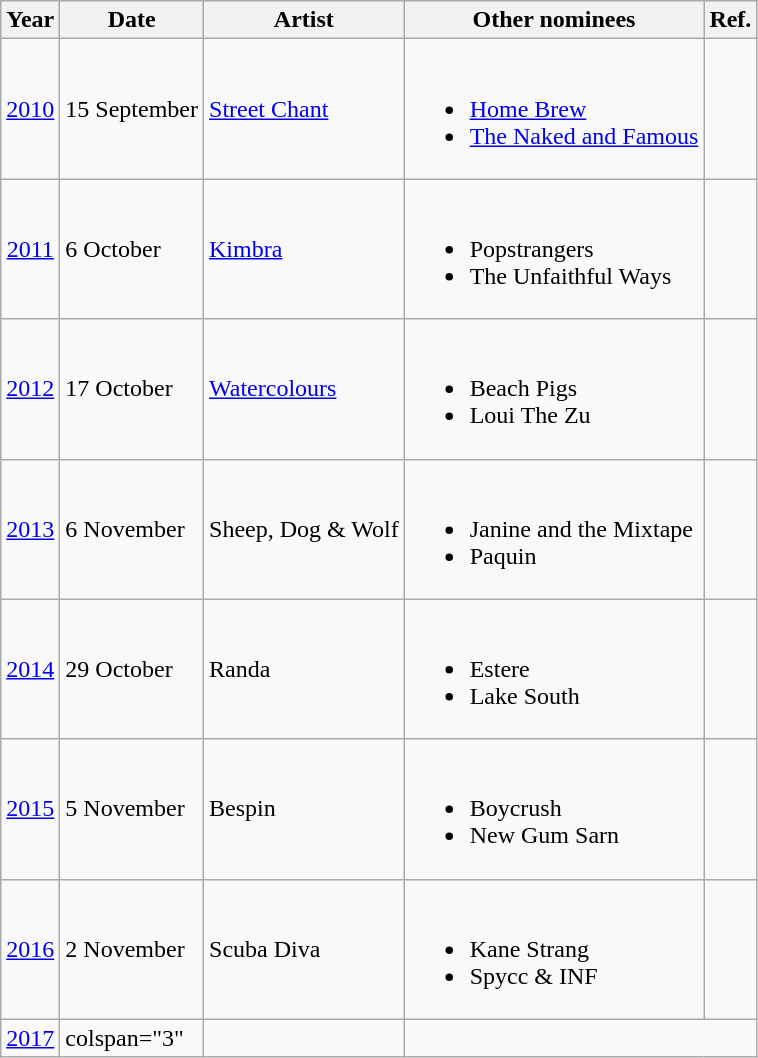<table class="wikitable">
<tr>
<th>Year</th>
<th>Date</th>
<th>Artist</th>
<th>Other nominees</th>
<th>Ref.</th>
</tr>
<tr>
<td align="center"><a href='#'>2010</a></td>
<td>15 September</td>
<td><a href='#'>Street Chant</a></td>
<td><br><ul><li><a href='#'>Home Brew</a></li><li><a href='#'>The Naked and Famous</a></li></ul></td>
<td align="center"></td>
</tr>
<tr>
<td align="center"><a href='#'>2011</a></td>
<td>6 October</td>
<td><a href='#'>Kimbra</a></td>
<td><br><ul><li>Popstrangers</li><li>The Unfaithful Ways</li></ul></td>
<td align="center"></td>
</tr>
<tr>
<td align="center"><a href='#'>2012</a></td>
<td>17 October</td>
<td><a href='#'>Watercolours</a></td>
<td><br><ul><li>Beach Pigs</li><li>Loui The Zu</li></ul></td>
<td align="center"></td>
</tr>
<tr>
<td align="center"><a href='#'>2013</a></td>
<td>6 November</td>
<td>Sheep, Dog & Wolf</td>
<td><br><ul><li>Janine and the Mixtape</li><li>Paquin</li></ul></td>
<td align="center"></td>
</tr>
<tr>
<td align="center"><a href='#'>2014</a></td>
<td>29 October</td>
<td>Randa</td>
<td><br><ul><li>Estere</li><li>Lake South</li></ul></td>
<td align="center"></td>
</tr>
<tr>
<td align="center"><a href='#'>2015</a></td>
<td>5 November</td>
<td>Bespin</td>
<td><br><ul><li>Boycrush</li><li>New Gum Sarn</li></ul></td>
<td align="center"></td>
</tr>
<tr>
<td align="center"><a href='#'>2016</a></td>
<td>2 November</td>
<td>Scuba Diva</td>
<td><br><ul><li>Kane Strang</li><li>Spycc & INF</li></ul></td>
<td align="center"></td>
</tr>
<tr>
<td align="center"><a href='#'>2017</a></td>
<td>colspan="3" </td>
<td align="center"></td>
</tr>
</table>
